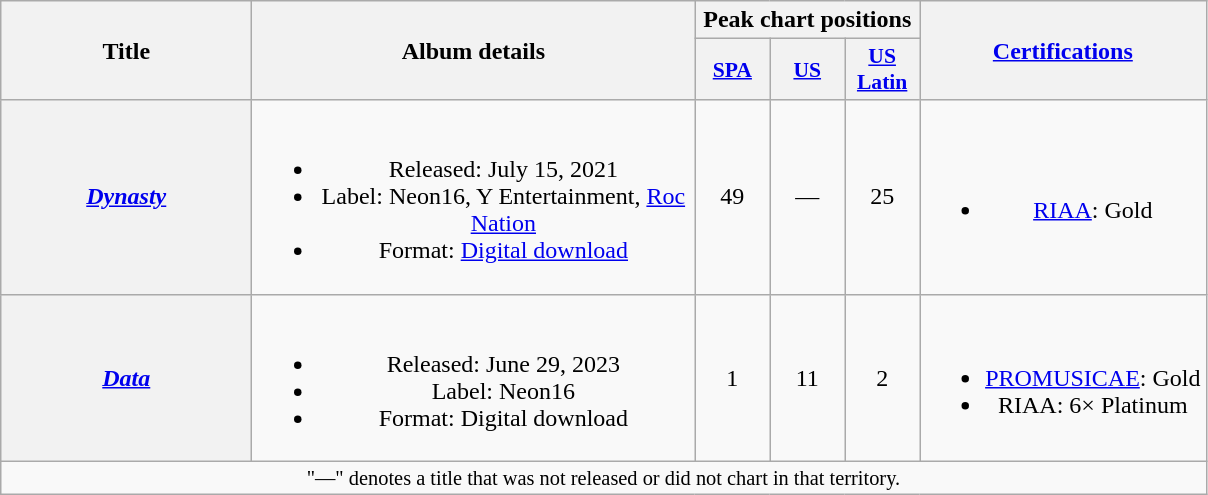<table class="wikitable plainrowheaders" style="text-align:center;" border="1">
<tr>
<th scope="col" rowspan="2" style="width:10em;">Title</th>
<th scope="col" rowspan="2" style="width:18em;">Album details</th>
<th scope="col" colspan="3">Peak chart positions</th>
<th rowspan="2"><a href='#'>Certifications</a></th>
</tr>
<tr>
<th scope="col" style="width:3em;font-size:90%;"><a href='#'>SPA</a><br></th>
<th scope="col" style="width:3em;font-size:90%;"><a href='#'>US</a><br></th>
<th scope="col" style="width:3em;font-size:90%;"><a href='#'>US<br>Latin</a><br></th>
</tr>
<tr>
<th scope="row"><em><a href='#'>Dynasty</a></em><br></th>
<td><br><ul><li>Released: July 15, 2021</li><li>Label: Neon16, Y Entertainment, <a href='#'>Roc Nation</a></li><li>Format: <a href='#'>Digital download</a></li></ul></td>
<td>49</td>
<td>—</td>
<td>25</td>
<td><br><ul><li><a href='#'>RIAA</a>: Gold </li></ul></td>
</tr>
<tr>
<th scope="row"><em><a href='#'>Data</a></em></th>
<td><br><ul><li>Released: June 29, 2023</li><li>Label: Neon16</li><li>Format: Digital download</li></ul></td>
<td>1</td>
<td>11</td>
<td>2</td>
<td><br><ul><li><a href='#'>PROMUSICAE</a>: Gold</li><li>RIAA: 6× Platinum </li></ul></td>
</tr>
<tr>
<td colspan="6" style="font-size:85%">"—" denotes a title that was not released or did not chart in that territory.</td>
</tr>
</table>
